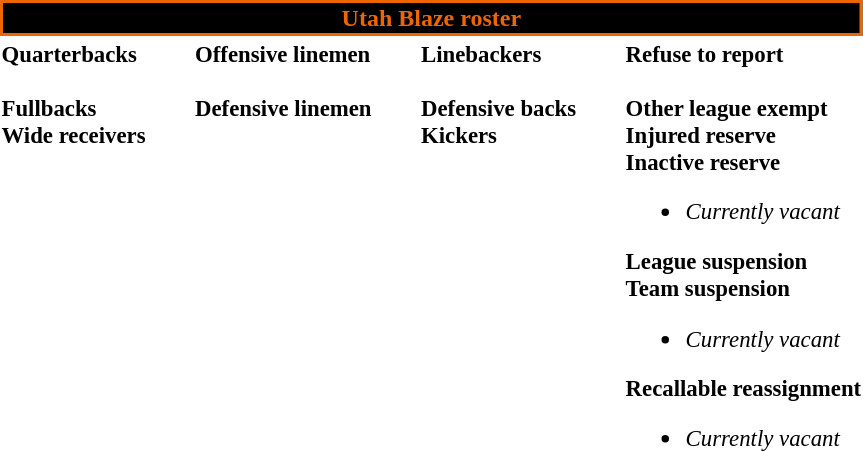<table class="toccolours" style="text-align: left;">
<tr>
<th colspan="9" style="text-align:center; color:#e60; background-color:#000; border:2px solid #e60;">Utah Blaze roster</th>
</tr>
<tr>
<td style="font-size:95%;vertical-align:top;"><strong>Quarterbacks</strong><br><br><strong>Fullbacks</strong>
<br><strong>Wide receivers</strong>





</td>
<td style="width:25px;"></td>
<td style="font-size:95%;vertical-align:top;"><strong>Offensive linemen</strong><br>



<br><strong>Defensive linemen</strong>



</td>
<td style="width: 25px;"></td>
<td style="font-size:95%;vertical-align:top;"><strong>Linebackers</strong><br><br><strong>Defensive backs</strong>




<br><strong>Kickers</strong>

</td>
<td style="width:25px;"></td>
<td style="font-size:95%;vertical-align:top;"><strong>Refuse to report</strong><br><br><strong>Other league exempt</strong>



<br><strong>Injured reserve</strong>







<br><strong>Inactive reserve</strong><ul><li><em>Currently vacant</em></li></ul><strong>League suspension</strong>
<br><strong>Team suspension</strong><ul><li><em>Currently vacant</em></li></ul><strong>Recallable reassignment</strong><ul><li><em>Currently vacant</em></li></ul></td>
</tr>
<tr>
</tr>
</table>
